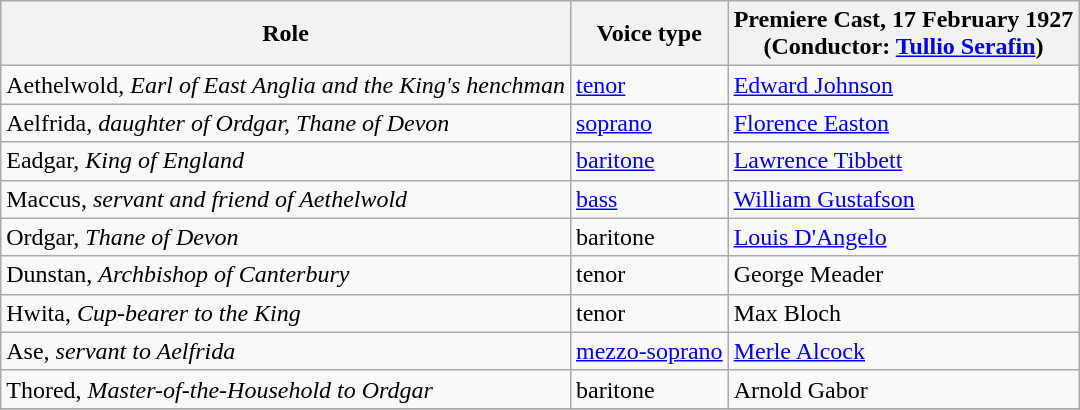<table class="wikitable">
<tr>
<th>Role</th>
<th>Voice type</th>
<th>Premiere Cast, 17 February 1927 <br>(Conductor: <a href='#'>Tullio Serafin</a>)</th>
</tr>
<tr>
<td>Aethelwold, <em>Earl of East Anglia and the King's henchman</em></td>
<td><a href='#'>tenor</a></td>
<td><a href='#'>Edward Johnson</a></td>
</tr>
<tr>
<td>Aelfrida, <em>daughter of Ordgar, Thane of Devon</em></td>
<td><a href='#'>soprano</a></td>
<td><a href='#'>Florence Easton</a></td>
</tr>
<tr>
<td>Eadgar, <em>King of England</em></td>
<td><a href='#'>baritone</a></td>
<td><a href='#'>Lawrence Tibbett</a></td>
</tr>
<tr>
<td>Maccus, <em>servant and friend of Aethelwold</em></td>
<td><a href='#'>bass</a></td>
<td><a href='#'>William Gustafson</a></td>
</tr>
<tr>
<td>Ordgar, <em>Thane of Devon</em></td>
<td>baritone</td>
<td><a href='#'>Louis D'Angelo</a></td>
</tr>
<tr>
<td>Dunstan, <em>Archbishop of Canterbury</em></td>
<td>tenor</td>
<td>George Meader</td>
</tr>
<tr>
<td>Hwita, <em>Cup-bearer to the King</em></td>
<td>tenor</td>
<td>Max Bloch</td>
</tr>
<tr>
<td>Ase, <em>servant to Aelfrida</em></td>
<td><a href='#'>mezzo-soprano</a></td>
<td><a href='#'>Merle Alcock</a></td>
</tr>
<tr>
<td>Thored, <em>Master-of-the-Household to Ordgar</em></td>
<td>baritone</td>
<td>Arnold Gabor</td>
</tr>
<tr>
</tr>
</table>
